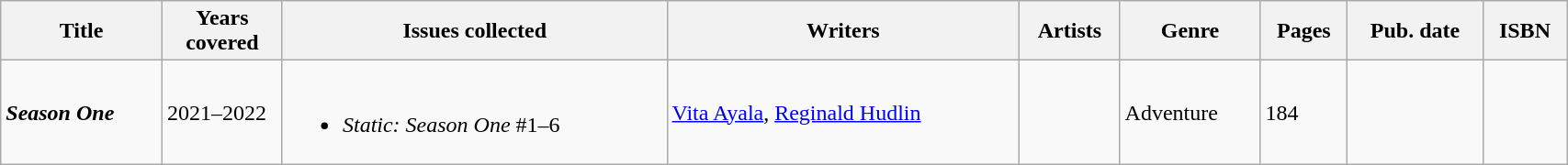<table class="wikitable sortable" width=90%>
<tr>
<th>Title</th>
<th style="width: 5em;">Years covered</th>
<th class="unsortable">Issues collected</th>
<th class="unsortable">Writers</th>
<th class="unsortable">Artists</th>
<th>Genre</th>
<th>Pages</th>
<th>Pub. date</th>
<th class="unsortable">ISBN</th>
</tr>
<tr>
<td><strong><em>Season One</em></strong></td>
<td>2021–2022</td>
<td><br><ul><li><em>Static: Season One</em> #1–6</li></ul></td>
<td><a href='#'>Vita Ayala</a>, <a href='#'>Reginald Hudlin</a></td>
<td></td>
<td>Adventure</td>
<td>184</td>
<td></td>
<td></td>
</tr>
</table>
